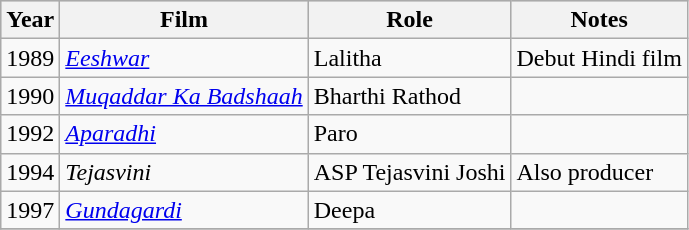<table class="wikitable sortable">
<tr style="background:#ccc; text-align:center;">
<th>Year</th>
<th>Film</th>
<th>Role</th>
<th>Notes</th>
</tr>
<tr>
<td>1989</td>
<td><em><a href='#'>Eeshwar</a></em></td>
<td>Lalitha</td>
<td>Debut Hindi film</td>
</tr>
<tr>
<td>1990</td>
<td><em><a href='#'>Muqaddar Ka Badshaah</a></em></td>
<td>Bharthi Rathod</td>
<td></td>
</tr>
<tr>
<td>1992</td>
<td><em><a href='#'>Aparadhi</a></em></td>
<td>Paro</td>
<td></td>
</tr>
<tr>
<td>1994</td>
<td><em>Tejasvini</em></td>
<td>ASP Tejasvini Joshi</td>
<td>Also producer</td>
</tr>
<tr>
<td>1997</td>
<td><em><a href='#'>Gundagardi</a></em></td>
<td>Deepa</td>
<td></td>
</tr>
<tr>
</tr>
</table>
